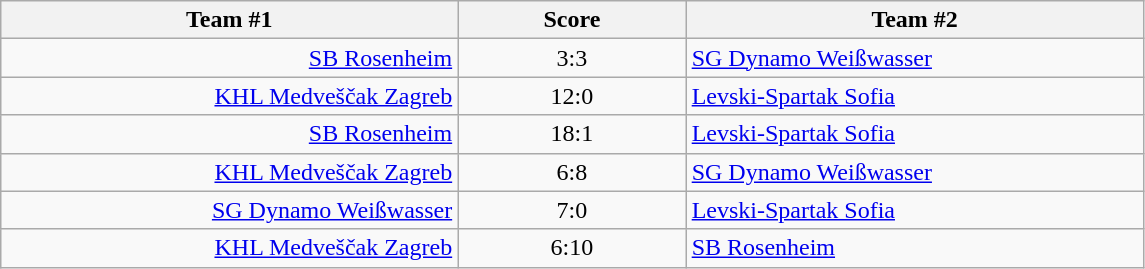<table class="wikitable" style="text-align: center;">
<tr>
<th width=22%>Team #1</th>
<th width=11%>Score</th>
<th width=22%>Team #2</th>
</tr>
<tr>
<td style="text-align: right;"><a href='#'>SB Rosenheim</a> </td>
<td>3:3</td>
<td style="text-align: left;"> <a href='#'>SG Dynamo Weißwasser</a></td>
</tr>
<tr>
<td style="text-align: right;"><a href='#'>KHL Medveščak Zagreb</a> </td>
<td>12:0</td>
<td style="text-align: left;"> <a href='#'>Levski-Spartak Sofia</a></td>
</tr>
<tr>
<td style="text-align: right;"><a href='#'>SB Rosenheim</a> </td>
<td>18:1</td>
<td style="text-align: left;"> <a href='#'>Levski-Spartak Sofia</a></td>
</tr>
<tr>
<td style="text-align: right;"><a href='#'>KHL Medveščak Zagreb</a> </td>
<td>6:8</td>
<td style="text-align: left;"> <a href='#'>SG Dynamo Weißwasser</a></td>
</tr>
<tr>
<td style="text-align: right;"><a href='#'>SG Dynamo Weißwasser</a> </td>
<td>7:0</td>
<td style="text-align: left;"> <a href='#'>Levski-Spartak Sofia</a></td>
</tr>
<tr>
<td style="text-align: right;"><a href='#'>KHL Medveščak Zagreb</a> </td>
<td>6:10</td>
<td style="text-align: left;"> <a href='#'>SB Rosenheim</a></td>
</tr>
</table>
